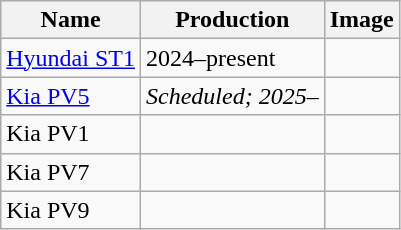<table class="wikitable">
<tr>
<th>Name</th>
<th>Production</th>
<th>Image</th>
</tr>
<tr>
<td><a href='#'>Hyundai ST1</a></td>
<td>2024–present</td>
<td></td>
</tr>
<tr>
<td><a href='#'>Kia PV5</a></td>
<td><em>Scheduled; 2025–</em></td>
<td></td>
</tr>
<tr>
<td>Kia PV1</td>
<td></td>
<td></td>
</tr>
<tr>
<td>Kia PV7</td>
<td></td>
<td></td>
</tr>
<tr>
<td>Kia PV9</td>
<td></td>
<td></td>
</tr>
</table>
